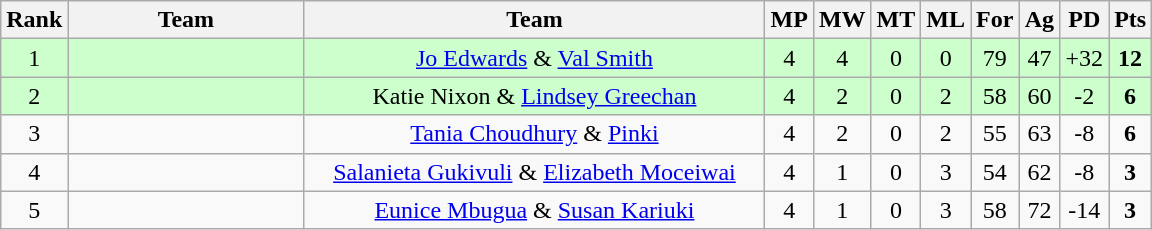<table class=wikitable style="text-align:center">
<tr>
<th width=20>Rank</th>
<th width=150>Team</th>
<th width=300>Team</th>
<th width=20>MP</th>
<th width=20>MW</th>
<th width=20>MT</th>
<th width=20>ML</th>
<th width=20>For</th>
<th width=20>Ag</th>
<th width=20>PD</th>
<th width=20>Pts</th>
</tr>
<tr bgcolor="#ccffcc">
<td>1</td>
<td align=left><strong></strong></td>
<td><a href='#'>Jo Edwards</a> & <a href='#'>Val Smith</a></td>
<td>4</td>
<td>4</td>
<td>0</td>
<td>0</td>
<td>79</td>
<td>47</td>
<td>+32</td>
<td><strong>12</strong></td>
</tr>
<tr bgcolor="#ccffcc">
<td>2</td>
<td align=left><strong></strong></td>
<td>Katie Nixon & <a href='#'>Lindsey Greechan</a></td>
<td>4</td>
<td>2</td>
<td>0</td>
<td>2</td>
<td>58</td>
<td>60</td>
<td>-2</td>
<td><strong>6</strong></td>
</tr>
<tr>
<td>3</td>
<td align=left></td>
<td><a href='#'>Tania Choudhury</a> & <a href='#'>Pinki</a></td>
<td>4</td>
<td>2</td>
<td>0</td>
<td>2</td>
<td>55</td>
<td>63</td>
<td>-8</td>
<td><strong>6</strong></td>
</tr>
<tr>
<td>4</td>
<td align=left></td>
<td><a href='#'>Salanieta Gukivuli</a> & <a href='#'>Elizabeth Moceiwai</a></td>
<td>4</td>
<td>1</td>
<td>0</td>
<td>3</td>
<td>54</td>
<td>62</td>
<td>-8</td>
<td><strong>3</strong></td>
</tr>
<tr>
<td>5</td>
<td align=left></td>
<td><a href='#'>Eunice Mbugua</a> & <a href='#'>Susan Kariuki</a></td>
<td>4</td>
<td>1</td>
<td>0</td>
<td>3</td>
<td>58</td>
<td>72</td>
<td>-14</td>
<td><strong>3</strong></td>
</tr>
</table>
